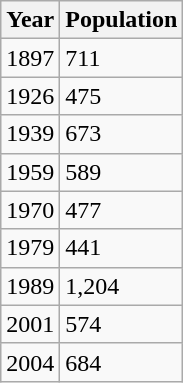<table class="wikitable">
<tr>
<th>Year</th>
<th>Population</th>
</tr>
<tr>
<td>1897</td>
<td>711</td>
</tr>
<tr>
<td>1926</td>
<td>475</td>
</tr>
<tr>
<td>1939</td>
<td>673</td>
</tr>
<tr>
<td>1959</td>
<td>589</td>
</tr>
<tr>
<td>1970</td>
<td>477</td>
</tr>
<tr>
<td>1979</td>
<td>441</td>
</tr>
<tr>
<td>1989</td>
<td>1,204</td>
</tr>
<tr>
<td>2001</td>
<td>574</td>
</tr>
<tr>
<td>2004</td>
<td>684</td>
</tr>
</table>
